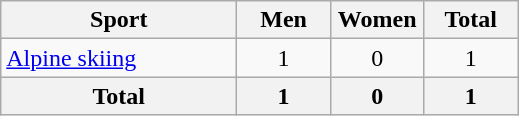<table class="wikitable sortable" style="text-align:center;">
<tr>
<th width=150>Sport</th>
<th width=55>Men</th>
<th width=55>Women</th>
<th width=55>Total</th>
</tr>
<tr>
<td align=left><a href='#'>Alpine skiing</a></td>
<td>1</td>
<td>0</td>
<td>1</td>
</tr>
<tr>
<th>Total</th>
<th>1</th>
<th>0</th>
<th>1</th>
</tr>
</table>
